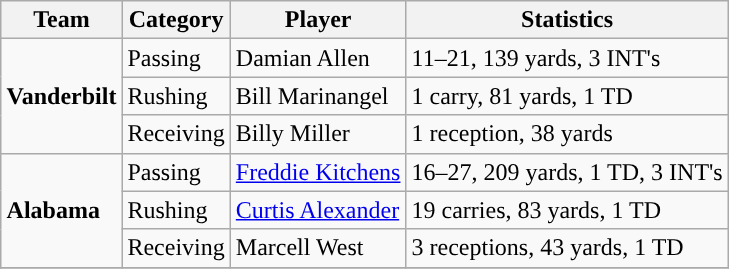<table class="wikitable" style="float: right;">
<tr>
<th>Team</th>
<th>Category</th>
<th>Player</th>
<th>Statistics</th>
</tr>
<tr>
<td rowspan=3><strong>Vanderbilt</strong></td>
<td>Passing</td>
<td>Damian Allen</td>
<td>11–21, 139 yards, 3 INT's</td>
</tr>
<tr>
<td>Rushing</td>
<td>Bill Marinangel</td>
<td>1 carry, 81 yards, 1 TD</td>
</tr>
<tr>
<td>Receiving</td>
<td>Billy Miller</td>
<td>1 reception, 38 yards</td>
</tr>
<tr>
<td rowspan=3><strong>Alabama</strong></td>
<td>Passing</td>
<td><a href='#'>Freddie Kitchens</a></td>
<td>16–27, 209 yards, 1 TD, 3 INT's</td>
</tr>
<tr>
<td>Rushing</td>
<td><a href='#'>Curtis Alexander</a></td>
<td>19 carries, 83 yards, 1 TD</td>
</tr>
<tr>
<td>Receiving</td>
<td>Marcell West</td>
<td>3 receptions, 43 yards, 1 TD</td>
</tr>
<tr>
</tr>
</table>
